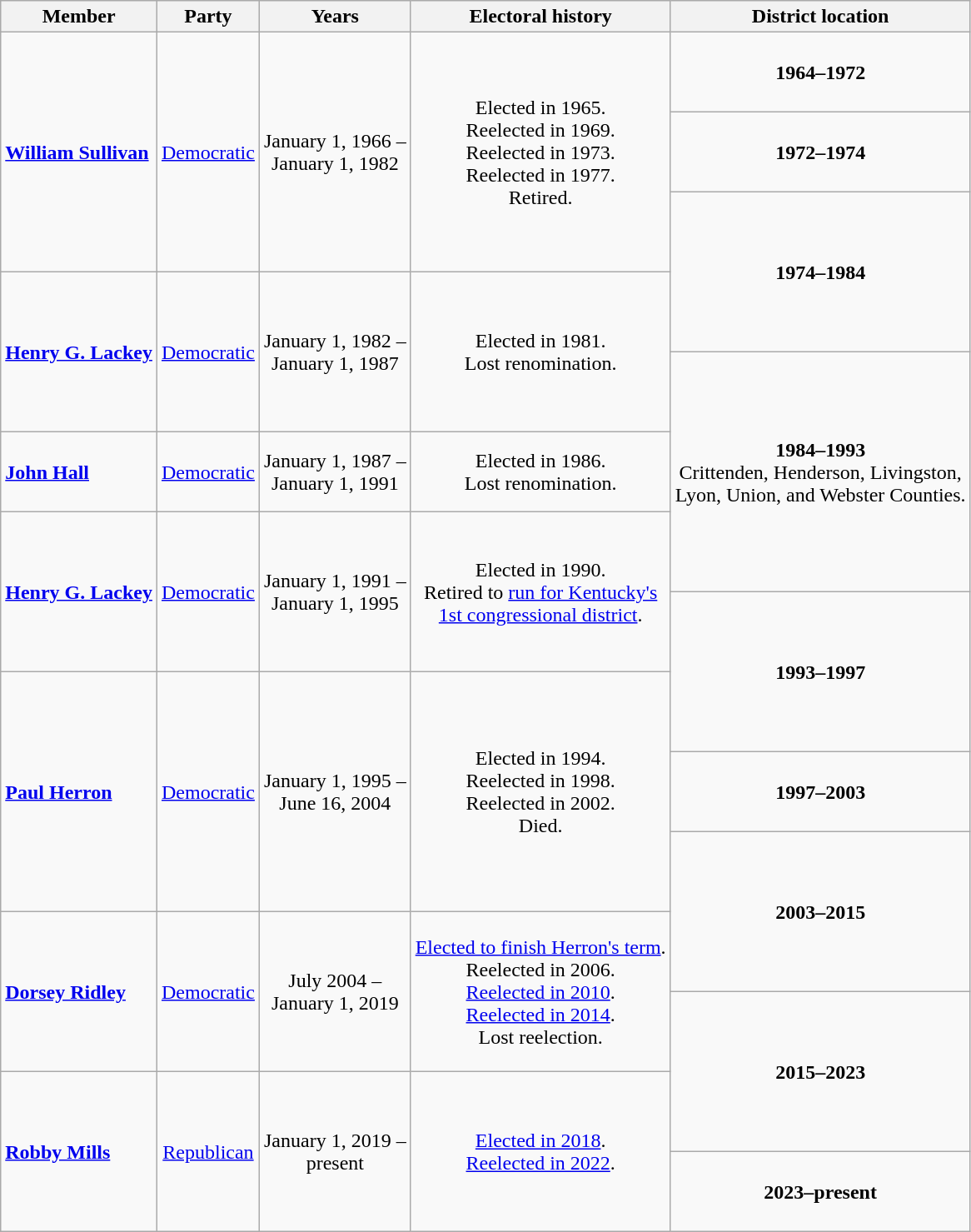<table class=wikitable style="text-align:center">
<tr>
<th>Member</th>
<th>Party</th>
<th>Years</th>
<th>Electoral history</th>
<th>District location</th>
</tr>
<tr style="height:4em">
<td rowspan=3 align=left><strong><a href='#'>William Sullivan</a></strong><br></td>
<td rowspan=3 ><a href='#'>Democratic</a></td>
<td rowspan=3 nowrap>January 1, 1966 –<br>January 1, 1982</td>
<td rowspan=3>Elected in 1965.<br>Reelected in 1969.<br>Reelected in 1973.<br>Reelected in 1977.<br>Retired.</td>
<td><strong>1964–1972</strong><br></td>
</tr>
<tr style="height:4em">
<td><strong>1972–1974</strong><br></td>
</tr>
<tr style="height:4em">
<td rowspan=2><strong>1974–1984</strong><br></td>
</tr>
<tr style="height:4em">
<td rowspan=2 align=left><strong><a href='#'>Henry G. Lackey</a></strong><br></td>
<td rowspan=2 ><a href='#'>Democratic</a></td>
<td rowspan=2 nowrap>January 1, 1982 –<br>January 1, 1987</td>
<td rowspan=2>Elected in 1981.<br>Lost renomination.</td>
</tr>
<tr style="height:4em">
<td rowspan=3><strong>1984–1993</strong><br>Crittenden, Henderson, Livingston,<br>Lyon, Union, and Webster Counties.</td>
</tr>
<tr style="height:4em">
<td align=left><strong><a href='#'>John Hall</a></strong><br></td>
<td><a href='#'>Democratic</a></td>
<td nowrap>January 1, 1987 –<br>January 1, 1991</td>
<td>Elected in 1986.<br>Lost renomination.</td>
</tr>
<tr style="height:4em">
<td rowspan=2 align=left><strong><a href='#'>Henry G. Lackey</a></strong><br></td>
<td rowspan=2 ><a href='#'>Democratic</a></td>
<td rowspan=2 nowrap>January 1, 1991 –<br>January 1, 1995</td>
<td rowspan=2>Elected in 1990.<br>Retired to <a href='#'>run for Kentucky's<br>1st congressional district</a>.</td>
</tr>
<tr style="height:4em">
<td rowspan=2><strong>1993–1997</strong><br></td>
</tr>
<tr style="height:4em">
<td rowspan=3 align=left><strong><a href='#'>Paul Herron</a></strong><br></td>
<td rowspan=3 ><a href='#'>Democratic</a></td>
<td rowspan=3 nowrap>January 1, 1995 –<br>June 16, 2004</td>
<td rowspan=3>Elected in 1994.<br>Reelected in 1998.<br>Reelected in 2002.<br>Died.</td>
</tr>
<tr style="height:4em">
<td><strong>1997–2003</strong><br></td>
</tr>
<tr style="height:4em">
<td rowspan=2><strong>2003–2015</strong><br></td>
</tr>
<tr style="height:4em">
<td rowspan=2 align=left><strong><a href='#'>Dorsey Ridley</a></strong><br></td>
<td rowspan=2 ><a href='#'>Democratic</a></td>
<td rowspan=2 nowrap>July 2004 –<br>January 1, 2019</td>
<td rowspan=2><a href='#'>Elected to finish Herron's term</a>.<br>Reelected in 2006.<br><a href='#'>Reelected in 2010</a>.<br><a href='#'>Reelected in 2014</a>.<br>Lost reelection.</td>
</tr>
<tr style="height:4em">
<td rowspan=2><strong>2015–2023</strong><br></td>
</tr>
<tr style="height:4em">
<td rowspan=2 align=left><strong><a href='#'>Robby Mills</a></strong><br></td>
<td rowspan=2 ><a href='#'>Republican</a></td>
<td rowspan=2 nowrap>January 1, 2019 –<br>present</td>
<td rowspan=2><a href='#'>Elected in 2018</a>.<br><a href='#'>Reelected in 2022</a>.</td>
</tr>
<tr style="height:4em">
<td><strong>2023–present</strong><br></td>
</tr>
</table>
